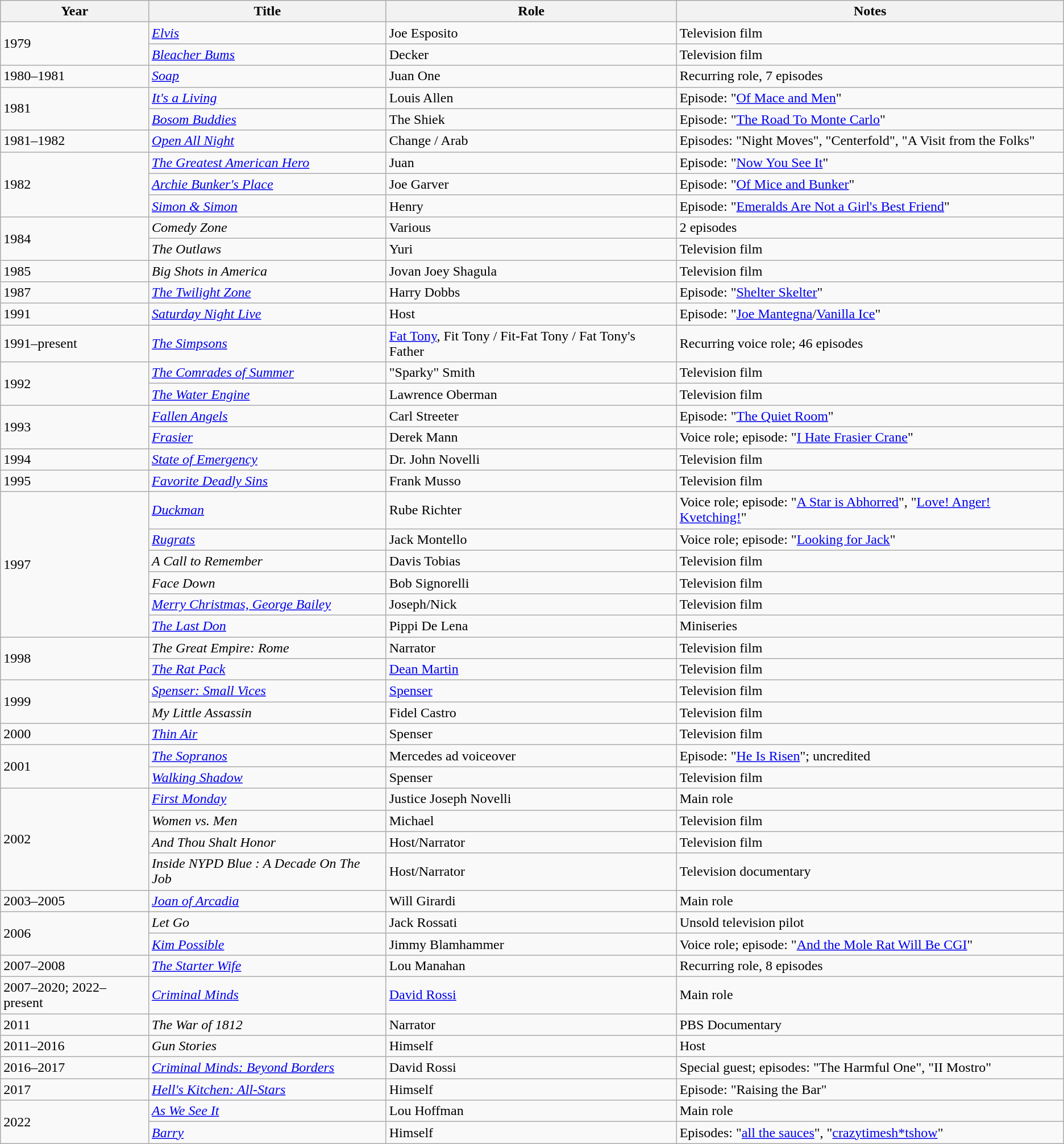<table class="wikitable sortable">
<tr>
<th>Year</th>
<th>Title</th>
<th>Role</th>
<th class="unsortable">Notes</th>
</tr>
<tr>
<td rowspan="2">1979</td>
<td><em><a href='#'>Elvis</a></em></td>
<td>Joe Esposito</td>
<td>Television film</td>
</tr>
<tr>
<td><em><a href='#'>Bleacher Bums</a></em></td>
<td>Decker</td>
<td>Television film</td>
</tr>
<tr>
<td>1980–1981</td>
<td><em><a href='#'>Soap</a></em></td>
<td>Juan One</td>
<td>Recurring role, 7 episodes</td>
</tr>
<tr>
<td rowspan="2">1981</td>
<td><em><a href='#'>It's a Living</a></em></td>
<td>Louis Allen</td>
<td>Episode: "<a href='#'>Of Mace and Men</a>"</td>
</tr>
<tr>
<td><em><a href='#'>Bosom Buddies</a></em></td>
<td>The Shiek</td>
<td>Episode: "<a href='#'>The Road To Monte Carlo</a>"</td>
</tr>
<tr>
<td>1981–1982</td>
<td><em><a href='#'>Open All Night</a></em></td>
<td>Change / Arab</td>
<td>Episodes: "Night Moves", "Centerfold", "A Visit from the Folks"</td>
</tr>
<tr>
<td rowspan="3">1982</td>
<td><em><a href='#'>The Greatest American Hero</a></em></td>
<td>Juan</td>
<td>Episode: "<a href='#'>Now You See It</a>"</td>
</tr>
<tr>
<td><em><a href='#'>Archie Bunker's Place</a></em></td>
<td>Joe Garver</td>
<td>Episode: "<a href='#'>Of Mice and Bunker</a>"</td>
</tr>
<tr>
<td><em><a href='#'>Simon & Simon</a></em></td>
<td>Henry</td>
<td>Episode: "<a href='#'>Emeralds Are Not a Girl's Best Friend</a>"</td>
</tr>
<tr>
<td rowspan="2">1984</td>
<td><em>Comedy Zone</em></td>
<td>Various</td>
<td>2 episodes</td>
</tr>
<tr>
<td><em>The Outlaws</em></td>
<td>Yuri</td>
<td>Television film</td>
</tr>
<tr>
<td>1985</td>
<td><em>Big Shots in America</em></td>
<td>Jovan Joey Shagula</td>
<td>Television film</td>
</tr>
<tr>
<td>1987</td>
<td><em><a href='#'>The Twilight Zone</a></em></td>
<td>Harry Dobbs</td>
<td>Episode: "<a href='#'>Shelter Skelter</a>"</td>
</tr>
<tr>
<td>1991</td>
<td><em><a href='#'>Saturday Night Live</a></em></td>
<td>Host</td>
<td>Episode: "<a href='#'>Joe Mantegna</a>/<a href='#'>Vanilla Ice</a>"</td>
</tr>
<tr>
<td>1991–present</td>
<td><em><a href='#'>The Simpsons</a></em></td>
<td><a href='#'>Fat Tony</a>, Fit Tony / Fit-Fat Tony / Fat Tony's Father</td>
<td>Recurring voice role; 46 episodes</td>
</tr>
<tr>
<td rowspan="2">1992</td>
<td><em><a href='#'>The Comrades of Summer</a></em></td>
<td>"Sparky" Smith</td>
<td>Television film</td>
</tr>
<tr>
<td><em><a href='#'>The Water Engine</a></em></td>
<td>Lawrence Oberman</td>
<td>Television film</td>
</tr>
<tr>
<td rowspan="2">1993</td>
<td><em><a href='#'>Fallen Angels</a></em></td>
<td>Carl Streeter</td>
<td>Episode: "<a href='#'>The Quiet Room</a>"</td>
</tr>
<tr>
<td><em><a href='#'>Frasier</a></em></td>
<td>Derek Mann</td>
<td>Voice role; episode: "<a href='#'>I Hate Frasier Crane</a>"</td>
</tr>
<tr>
<td>1994</td>
<td><em><a href='#'>State of Emergency</a></em></td>
<td>Dr. John Novelli</td>
<td>Television film</td>
</tr>
<tr>
<td>1995</td>
<td><em><a href='#'>Favorite Deadly Sins</a></em></td>
<td>Frank Musso</td>
<td>Television film</td>
</tr>
<tr>
<td rowspan="6">1997</td>
<td><em><a href='#'>Duckman</a></em></td>
<td>Rube Richter</td>
<td>Voice role; episode: "<a href='#'>A Star is Abhorred</a>", "<a href='#'>Love! Anger! Kvetching!</a>"</td>
</tr>
<tr>
<td><em><a href='#'>Rugrats</a></em></td>
<td>Jack Montello</td>
<td>Voice role; episode: "<a href='#'>Looking for Jack</a>"</td>
</tr>
<tr>
<td><em>A Call to Remember</em></td>
<td>Davis Tobias</td>
<td>Television film</td>
</tr>
<tr>
<td><em>Face Down</em></td>
<td>Bob Signorelli</td>
<td>Television film</td>
</tr>
<tr>
<td><em><a href='#'>Merry Christmas, George Bailey</a></em></td>
<td>Joseph/Nick</td>
<td>Television film</td>
</tr>
<tr>
<td><em><a href='#'>The Last Don</a></em></td>
<td>Pippi De Lena</td>
<td>Miniseries</td>
</tr>
<tr>
<td rowspan="2">1998</td>
<td><em>The Great Empire: Rome</em></td>
<td>Narrator</td>
<td>Television film</td>
</tr>
<tr>
<td><em><a href='#'>The Rat Pack</a></em></td>
<td><a href='#'>Dean Martin</a></td>
<td>Television film</td>
</tr>
<tr>
<td rowspan="2">1999</td>
<td><em><a href='#'>Spenser: Small Vices</a></em></td>
<td><a href='#'>Spenser</a></td>
<td>Television film</td>
</tr>
<tr>
<td><em>My Little Assassin</em></td>
<td>Fidel Castro</td>
<td>Television film</td>
</tr>
<tr>
<td>2000</td>
<td><em><a href='#'>Thin Air</a></em></td>
<td>Spenser</td>
<td>Television film</td>
</tr>
<tr>
<td rowspan="2">2001</td>
<td><em><a href='#'>The Sopranos</a></em></td>
<td>Mercedes ad voiceover</td>
<td>Episode: "<a href='#'>He Is Risen</a>"; uncredited</td>
</tr>
<tr>
<td><em><a href='#'>Walking Shadow</a></em></td>
<td>Spenser</td>
<td>Television film</td>
</tr>
<tr>
<td rowspan="4">2002</td>
<td><em><a href='#'>First Monday</a></em></td>
<td>Justice Joseph Novelli</td>
<td>Main role</td>
</tr>
<tr>
<td><em>Women vs. Men</em></td>
<td>Michael</td>
<td>Television film</td>
</tr>
<tr>
<td><em>And Thou Shalt Honor</em></td>
<td>Host/Narrator</td>
<td>Television film</td>
</tr>
<tr>
<td><em>Inside NYPD Blue : A Decade On The Job</em></td>
<td>Host/Narrator</td>
<td>Television documentary</td>
</tr>
<tr>
<td>2003–2005</td>
<td><em><a href='#'>Joan of Arcadia</a></em></td>
<td>Will Girardi</td>
<td>Main role</td>
</tr>
<tr>
<td rowspan="2">2006</td>
<td><em>Let Go</em></td>
<td>Jack Rossati</td>
<td>Unsold television pilot</td>
</tr>
<tr>
<td><em><a href='#'>Kim Possible</a></em></td>
<td>Jimmy Blamhammer</td>
<td>Voice role; episode: "<a href='#'>And the Mole Rat Will Be CGI</a>"</td>
</tr>
<tr>
<td>2007–2008</td>
<td><em><a href='#'>The Starter Wife</a></em></td>
<td>Lou Manahan</td>
<td>Recurring role, 8 episodes</td>
</tr>
<tr>
<td>2007–2020; 2022–present</td>
<td><em><a href='#'>Criminal Minds</a></em></td>
<td><a href='#'>David Rossi</a></td>
<td>Main role</td>
</tr>
<tr>
<td>2011</td>
<td><em>The War of 1812</em></td>
<td>Narrator</td>
<td>PBS Documentary</td>
</tr>
<tr>
<td>2011–2016</td>
<td><em>Gun Stories</em></td>
<td>Himself</td>
<td>Host</td>
</tr>
<tr>
<td>2016–2017</td>
<td><em><a href='#'>Criminal Minds: Beyond Borders</a></em></td>
<td>David Rossi</td>
<td>Special guest; episodes: "The Harmful One", "II Mostro"</td>
</tr>
<tr>
<td>2017</td>
<td><em><a href='#'>Hell's Kitchen: All-Stars</a></em></td>
<td>Himself</td>
<td>Episode: "Raising the Bar"</td>
</tr>
<tr>
<td rowspan="2">2022</td>
<td><em><a href='#'>As We See It</a></em></td>
<td>Lou Hoffman</td>
<td>Main role</td>
</tr>
<tr>
<td><em><a href='#'>Barry</a></em></td>
<td>Himself</td>
<td>Episodes: "<a href='#'>all the sauces</a>", "<a href='#'>crazytimesh*tshow</a>"</td>
</tr>
</table>
